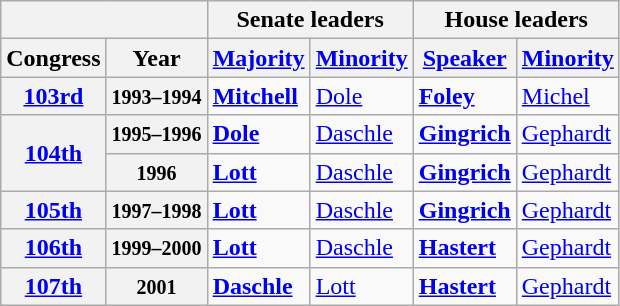<table class="wikitable" style="margin-left:1em">
<tr>
<th colspan=2></th>
<th colspan=2>Senate leaders</th>
<th colspan=2>House leaders</th>
</tr>
<tr>
<th>Congress</th>
<th>Year</th>
<th><a href='#'>Majority</a></th>
<th><a href='#'>Minority</a></th>
<th><a href='#'>Speaker</a></th>
<th><a href='#'>Minority</a></th>
</tr>
<tr>
<th><a href='#'>103rd</a></th>
<th><small>1993–1994</small></th>
<td><strong><a href='#'>Mitchell</a></strong></td>
<td><a href='#'>Dole</a></td>
<td><strong><a href='#'>Foley</a></strong></td>
<td><a href='#'>Michel</a></td>
</tr>
<tr>
<th rowspan=2 ><a href='#'>104th</a></th>
<th><small>1995–1996</small></th>
<td><strong><a href='#'>Dole</a></strong></td>
<td><a href='#'>Daschle</a></td>
<td><strong><a href='#'>Gingrich</a></strong></td>
<td><a href='#'>Gephardt</a></td>
</tr>
<tr>
<th><small>1996</small></th>
<td><strong><a href='#'>Lott</a></strong></td>
<td><a href='#'>Daschle</a></td>
<td><strong><a href='#'>Gingrich</a></strong></td>
<td><a href='#'>Gephardt</a></td>
</tr>
<tr>
<th><a href='#'>105th</a></th>
<th><small>1997–1998</small></th>
<td><strong><a href='#'>Lott</a></strong></td>
<td><a href='#'>Daschle</a></td>
<td><strong><a href='#'>Gingrich</a></strong></td>
<td><a href='#'>Gephardt</a></td>
</tr>
<tr>
<th><a href='#'>106th</a></th>
<th><small>1999–2000</small></th>
<td><strong><a href='#'>Lott</a></strong></td>
<td><a href='#'>Daschle</a></td>
<td><strong><a href='#'>Hastert</a></strong></td>
<td><a href='#'>Gephardt</a></td>
</tr>
<tr>
<th><a href='#'>107th</a></th>
<th><small>2001</small></th>
<td><strong><a href='#'>Daschle</a></strong></td>
<td><a href='#'>Lott</a></td>
<td><strong><a href='#'>Hastert</a></strong></td>
<td><a href='#'>Gephardt</a></td>
</tr>
</table>
